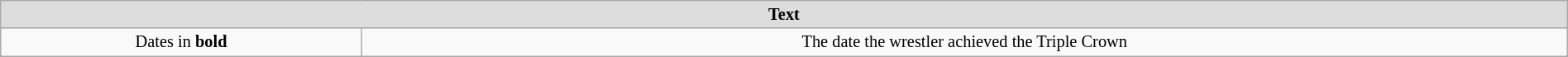<table class="wikitable" style="width:100%; font-size:85%; text-align:center;">
<tr>
<th style="background:#ddd;" colspan="2">Text</th>
</tr>
<tr>
<td>Dates in <strong>bold</strong></td>
<td>The date the wrestler achieved the Triple Crown</td>
</tr>
</table>
